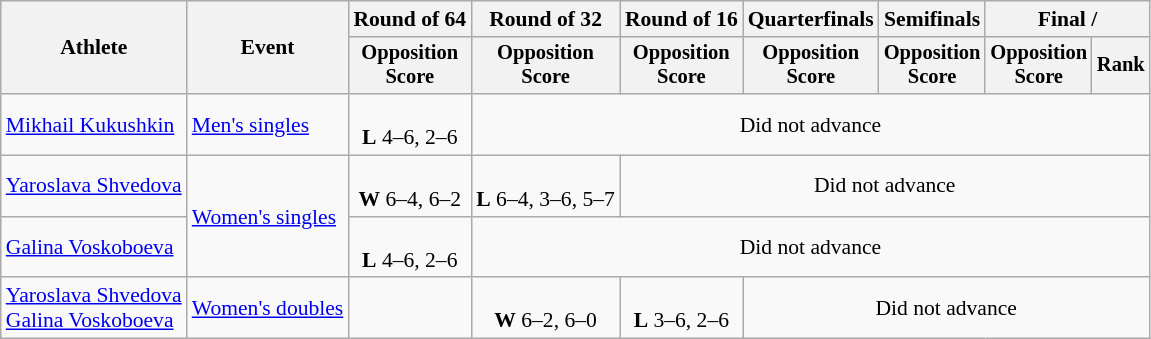<table class=wikitable style="font-size:90%">
<tr>
<th rowspan="2">Athlete</th>
<th rowspan="2">Event</th>
<th>Round of 64</th>
<th>Round of 32</th>
<th>Round of 16</th>
<th>Quarterfinals</th>
<th>Semifinals</th>
<th colspan=2>Final / </th>
</tr>
<tr style="font-size:95%">
<th>Opposition<br>Score</th>
<th>Opposition<br>Score</th>
<th>Opposition<br>Score</th>
<th>Opposition<br>Score</th>
<th>Opposition<br>Score</th>
<th>Opposition<br>Score</th>
<th>Rank</th>
</tr>
<tr align=center>
<td align=left><a href='#'>Mikhail Kukushkin</a></td>
<td align=left><a href='#'>Men's singles</a></td>
<td><br><strong>L</strong> 4–6, 2–6</td>
<td colspan=6>Did not advance</td>
</tr>
<tr align=center>
<td align=left><a href='#'>Yaroslava Shvedova</a></td>
<td align=left rowspan=2><a href='#'>Women's singles</a></td>
<td><br><strong>W</strong> 6–4, 6–2</td>
<td><br><strong>L</strong> 6–4, 3–6, 5–7</td>
<td colspan=5>Did not advance</td>
</tr>
<tr align=center>
<td align=left><a href='#'>Galina Voskoboeva</a></td>
<td><br><strong>L</strong> 4–6, 2–6</td>
<td colspan=6>Did not advance</td>
</tr>
<tr align=center>
<td align=left><a href='#'>Yaroslava Shvedova</a><br><a href='#'>Galina Voskoboeva</a></td>
<td align=left><a href='#'>Women's doubles</a></td>
<td></td>
<td><br><strong>W</strong> 6–2, 6–0</td>
<td><br><strong>L</strong> 3–6, 2–6</td>
<td colspan=4>Did not advance</td>
</tr>
</table>
